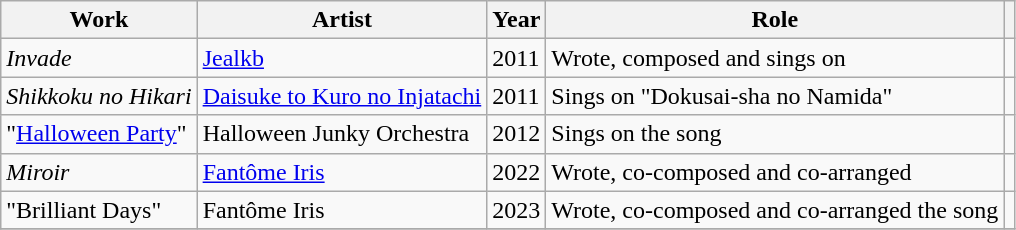<table class="wikitable">
<tr>
<th>Work</th>
<th>Artist</th>
<th>Year</th>
<th>Role</th>
<th></th>
</tr>
<tr>
<td><em>Invade</em></td>
<td><a href='#'>Jealkb</a></td>
<td>2011</td>
<td>Wrote, composed and sings on </td>
<td></td>
</tr>
<tr>
<td><em>Shikkoku no Hikari</em></td>
<td><a href='#'>Daisuke to Kuro no Injatachi</a></td>
<td>2011</td>
<td>Sings on "Dokusai-sha no Namida"</td>
<td></td>
</tr>
<tr>
<td>"<a href='#'>Halloween Party</a>"</td>
<td>Halloween Junky Orchestra</td>
<td>2012</td>
<td>Sings on the song</td>
<td></td>
</tr>
<tr>
<td><em>Miroir</em></td>
<td><a href='#'>Fantôme Iris</a></td>
<td>2022</td>
<td>Wrote, co-composed and co-arranged </td>
<td></td>
</tr>
<tr>
<td>"Brilliant Days"</td>
<td>Fantôme Iris</td>
<td>2023</td>
<td>Wrote, co-composed and co-arranged the song</td>
<td></td>
</tr>
<tr>
</tr>
</table>
